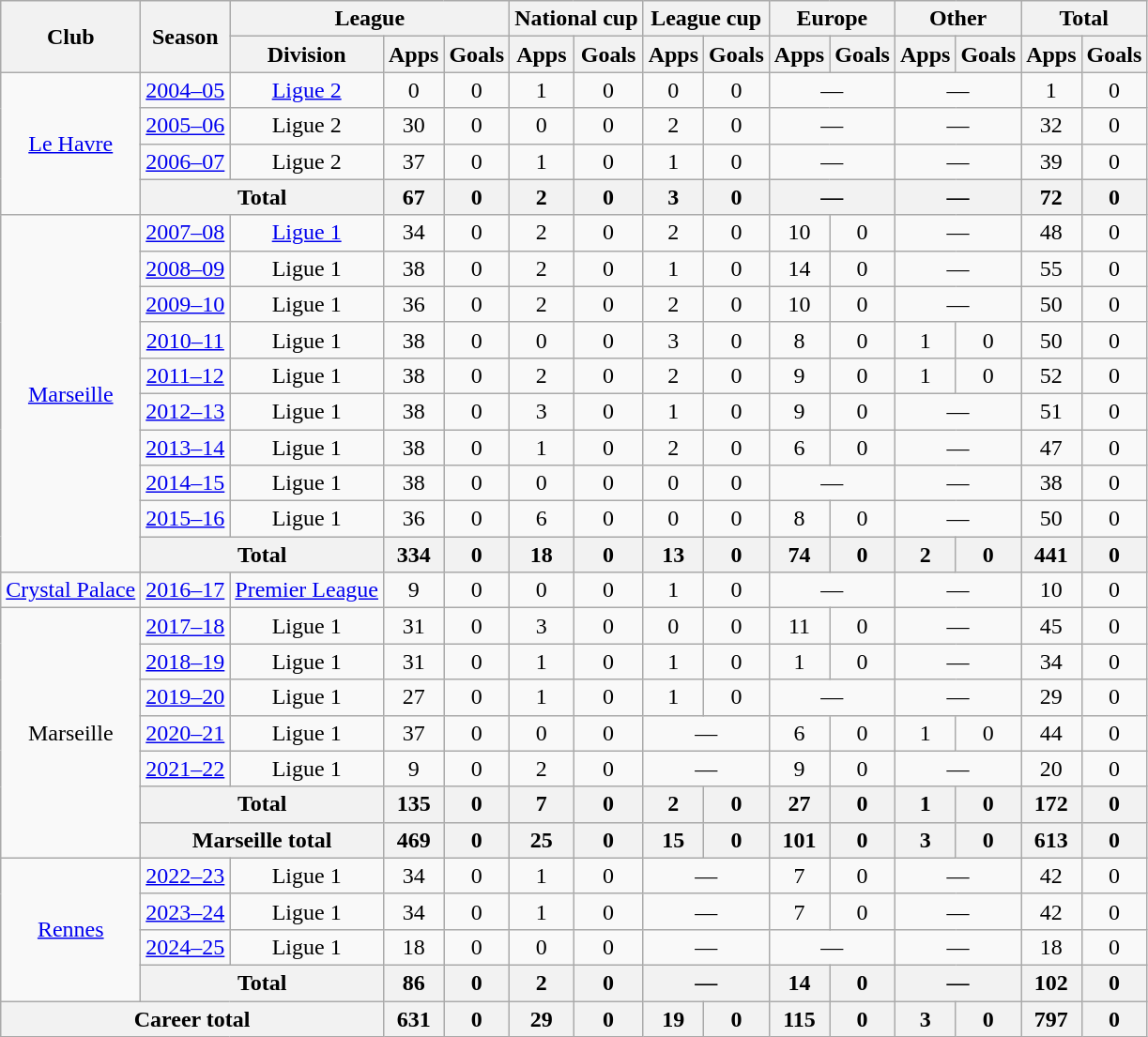<table class="wikitable" style="text-align: center;">
<tr>
<th rowspan="2">Club</th>
<th rowspan="2">Season</th>
<th colspan="3">League</th>
<th colspan="2">National cup</th>
<th colspan="2">League cup</th>
<th colspan="2">Europe</th>
<th colspan="2">Other</th>
<th colspan="2">Total</th>
</tr>
<tr>
<th>Division</th>
<th>Apps</th>
<th>Goals</th>
<th>Apps</th>
<th>Goals</th>
<th>Apps</th>
<th>Goals</th>
<th>Apps</th>
<th>Goals</th>
<th>Apps</th>
<th>Goals</th>
<th>Apps</th>
<th>Goals</th>
</tr>
<tr>
<td rowspan="4"><a href='#'>Le Havre</a></td>
<td><a href='#'>2004–05</a></td>
<td><a href='#'>Ligue 2</a></td>
<td>0</td>
<td>0</td>
<td>1</td>
<td>0</td>
<td>0</td>
<td>0</td>
<td colspan="2">—</td>
<td colspan="2">—</td>
<td>1</td>
<td>0</td>
</tr>
<tr>
<td><a href='#'>2005–06</a></td>
<td>Ligue 2</td>
<td>30</td>
<td>0</td>
<td>0</td>
<td>0</td>
<td>2</td>
<td>0</td>
<td colspan="2">—</td>
<td colspan="2">—</td>
<td>32</td>
<td>0</td>
</tr>
<tr>
<td><a href='#'>2006–07</a></td>
<td>Ligue 2</td>
<td>37</td>
<td>0</td>
<td>1</td>
<td>0</td>
<td>1</td>
<td>0</td>
<td colspan="2">—</td>
<td colspan="2">—</td>
<td>39</td>
<td>0</td>
</tr>
<tr>
<th colspan="2">Total</th>
<th>67</th>
<th>0</th>
<th>2</th>
<th>0</th>
<th>3</th>
<th>0</th>
<th colspan="2">—</th>
<th colspan="2">—</th>
<th>72</th>
<th>0</th>
</tr>
<tr>
<td rowspan="10"><a href='#'>Marseille</a></td>
<td><a href='#'>2007–08</a></td>
<td><a href='#'>Ligue 1</a></td>
<td>34</td>
<td>0</td>
<td>2</td>
<td>0</td>
<td>2</td>
<td>0</td>
<td>10</td>
<td>0</td>
<td colspan="2">—</td>
<td>48</td>
<td>0</td>
</tr>
<tr>
<td><a href='#'>2008–09</a></td>
<td>Ligue 1</td>
<td>38</td>
<td>0</td>
<td>2</td>
<td>0</td>
<td>1</td>
<td>0</td>
<td>14</td>
<td>0</td>
<td colspan="2">—</td>
<td>55</td>
<td>0</td>
</tr>
<tr>
<td><a href='#'>2009–10</a></td>
<td>Ligue 1</td>
<td>36</td>
<td>0</td>
<td>2</td>
<td>0</td>
<td>2</td>
<td>0</td>
<td>10</td>
<td>0</td>
<td colspan="2">—</td>
<td>50</td>
<td>0</td>
</tr>
<tr>
<td><a href='#'>2010–11</a></td>
<td>Ligue 1</td>
<td>38</td>
<td>0</td>
<td>0</td>
<td>0</td>
<td>3</td>
<td>0</td>
<td>8</td>
<td>0</td>
<td>1</td>
<td>0</td>
<td>50</td>
<td>0</td>
</tr>
<tr>
<td><a href='#'>2011–12</a></td>
<td>Ligue 1</td>
<td>38</td>
<td>0</td>
<td>2</td>
<td>0</td>
<td>2</td>
<td>0</td>
<td>9</td>
<td>0</td>
<td>1</td>
<td>0</td>
<td>52</td>
<td>0</td>
</tr>
<tr>
<td><a href='#'>2012–13</a></td>
<td>Ligue 1</td>
<td>38</td>
<td>0</td>
<td>3</td>
<td>0</td>
<td>1</td>
<td>0</td>
<td>9</td>
<td>0</td>
<td colspan="2">—</td>
<td>51</td>
<td>0</td>
</tr>
<tr>
<td><a href='#'>2013–14</a></td>
<td>Ligue 1</td>
<td>38</td>
<td>0</td>
<td>1</td>
<td>0</td>
<td>2</td>
<td>0</td>
<td>6</td>
<td>0</td>
<td colspan="2">—</td>
<td>47</td>
<td>0</td>
</tr>
<tr>
<td><a href='#'>2014–15</a></td>
<td>Ligue 1</td>
<td>38</td>
<td>0</td>
<td>0</td>
<td>0</td>
<td>0</td>
<td>0</td>
<td colspan="2">—</td>
<td colspan="2">—</td>
<td>38</td>
<td>0</td>
</tr>
<tr>
<td><a href='#'>2015–16</a></td>
<td>Ligue 1</td>
<td>36</td>
<td>0</td>
<td>6</td>
<td>0</td>
<td>0</td>
<td>0</td>
<td>8</td>
<td>0</td>
<td colspan="2">—</td>
<td>50</td>
<td>0</td>
</tr>
<tr>
<th colspan="2">Total</th>
<th>334</th>
<th>0</th>
<th>18</th>
<th>0</th>
<th>13</th>
<th>0</th>
<th>74</th>
<th>0</th>
<th>2</th>
<th>0</th>
<th>441</th>
<th>0</th>
</tr>
<tr>
<td><a href='#'>Crystal Palace</a></td>
<td><a href='#'>2016–17</a></td>
<td><a href='#'>Premier League</a></td>
<td>9</td>
<td>0</td>
<td>0</td>
<td>0</td>
<td>1</td>
<td>0</td>
<td colspan="2">—</td>
<td colspan="2">—</td>
<td>10</td>
<td>0</td>
</tr>
<tr>
<td rowspan="7">Marseille</td>
<td><a href='#'>2017–18</a></td>
<td>Ligue 1</td>
<td>31</td>
<td>0</td>
<td>3</td>
<td>0</td>
<td>0</td>
<td>0</td>
<td>11</td>
<td>0</td>
<td colspan="2">—</td>
<td>45</td>
<td>0</td>
</tr>
<tr>
<td><a href='#'>2018–19</a></td>
<td>Ligue 1</td>
<td>31</td>
<td>0</td>
<td>1</td>
<td>0</td>
<td>1</td>
<td>0</td>
<td>1</td>
<td>0</td>
<td colspan="2">—</td>
<td>34</td>
<td>0</td>
</tr>
<tr>
<td><a href='#'>2019–20</a></td>
<td>Ligue 1</td>
<td>27</td>
<td>0</td>
<td>1</td>
<td>0</td>
<td>1</td>
<td>0</td>
<td colspan="2">—</td>
<td colspan="2">—</td>
<td>29</td>
<td>0</td>
</tr>
<tr>
<td><a href='#'>2020–21</a></td>
<td>Ligue 1</td>
<td>37</td>
<td>0</td>
<td>0</td>
<td>0</td>
<td colspan="2">—</td>
<td>6</td>
<td>0</td>
<td>1</td>
<td>0</td>
<td>44</td>
<td>0</td>
</tr>
<tr>
<td><a href='#'>2021–22</a></td>
<td>Ligue 1</td>
<td>9</td>
<td>0</td>
<td>2</td>
<td>0</td>
<td colspan="2">—</td>
<td>9</td>
<td>0</td>
<td colspan="2">—</td>
<td>20</td>
<td>0</td>
</tr>
<tr>
<th colspan="2">Total</th>
<th>135</th>
<th>0</th>
<th>7</th>
<th>0</th>
<th>2</th>
<th>0</th>
<th>27</th>
<th>0</th>
<th>1</th>
<th>0</th>
<th>172</th>
<th>0</th>
</tr>
<tr>
<th colspan="2">Marseille total</th>
<th>469</th>
<th>0</th>
<th>25</th>
<th>0</th>
<th>15</th>
<th>0</th>
<th>101</th>
<th>0</th>
<th>3</th>
<th>0</th>
<th>613</th>
<th>0</th>
</tr>
<tr>
<td rowspan="4"><a href='#'>Rennes</a></td>
<td><a href='#'>2022–23</a></td>
<td>Ligue 1</td>
<td>34</td>
<td>0</td>
<td>1</td>
<td>0</td>
<td colspan="2">—</td>
<td>7</td>
<td>0</td>
<td colspan="2">—</td>
<td>42</td>
<td>0</td>
</tr>
<tr>
<td><a href='#'>2023–24</a></td>
<td>Ligue 1</td>
<td>34</td>
<td>0</td>
<td>1</td>
<td>0</td>
<td colspan="2">—</td>
<td>7</td>
<td>0</td>
<td colspan="2">—</td>
<td>42</td>
<td>0</td>
</tr>
<tr>
<td><a href='#'>2024–25</a></td>
<td>Ligue 1</td>
<td>18</td>
<td>0</td>
<td>0</td>
<td>0</td>
<td colspan="2">—</td>
<td colspan="2">—</td>
<td colspan="2">—</td>
<td>18</td>
<td>0</td>
</tr>
<tr>
<th colspan="2">Total</th>
<th>86</th>
<th>0</th>
<th>2</th>
<th>0</th>
<th colspan="2">—</th>
<th>14</th>
<th>0</th>
<th colspan="2">—</th>
<th>102</th>
<th>0</th>
</tr>
<tr>
<th colspan="3">Career total</th>
<th>631</th>
<th>0</th>
<th>29</th>
<th>0</th>
<th>19</th>
<th>0</th>
<th>115</th>
<th>0</th>
<th>3</th>
<th>0</th>
<th>797</th>
<th>0</th>
</tr>
</table>
